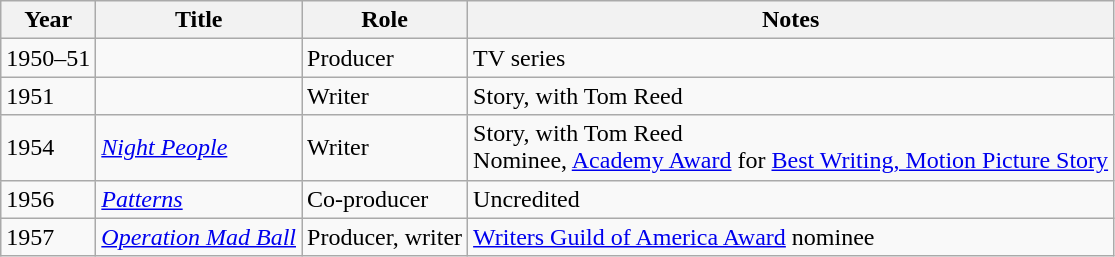<table class="wikitable sortable">
<tr>
<th>Year</th>
<th>Title</th>
<th>Role</th>
<th class="unsortable">Notes</th>
</tr>
<tr>
<td>1950–51</td>
<td><em></em></td>
<td>Producer</td>
<td>TV series</td>
</tr>
<tr>
<td>1951</td>
<td><em></em></td>
<td>Writer</td>
<td>Story, with Tom Reed</td>
</tr>
<tr>
<td>1954</td>
<td><em><a href='#'>Night People</a></em></td>
<td>Writer</td>
<td>Story, with Tom Reed<br>Nominee, <a href='#'>Academy Award</a> for <a href='#'>Best Writing, Motion Picture Story</a></td>
</tr>
<tr>
<td>1956</td>
<td><em><a href='#'>Patterns</a></em></td>
<td>Co-producer</td>
<td>Uncredited</td>
</tr>
<tr>
<td>1957</td>
<td><em><a href='#'>Operation Mad Ball</a></em></td>
<td>Producer, writer</td>
<td><a href='#'>Writers Guild of America Award</a> nominee</td>
</tr>
</table>
